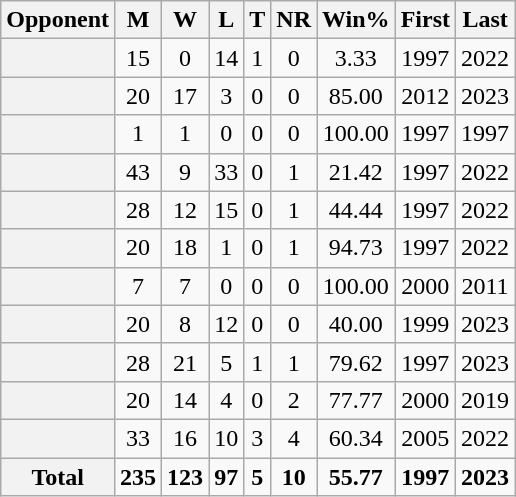<table class="wikitable plainrowheaders sortable" style="text-align:center">
<tr>
<th scope="col">Opponent</th>
<th scope="col">M</th>
<th scope="col">W</th>
<th scope="col">L</th>
<th scope="col">T</th>
<th scope="col">NR</th>
<th scope="col">Win%</th>
<th scope="col">First</th>
<th scope="col">Last</th>
</tr>
<tr>
<th scope="row"></th>
<td>15</td>
<td>0</td>
<td>14</td>
<td>1</td>
<td>0</td>
<td>3.33</td>
<td>1997</td>
<td>2022</td>
</tr>
<tr>
<th scope="row"></th>
<td>20</td>
<td>17</td>
<td>3</td>
<td>0</td>
<td>0</td>
<td>85.00</td>
<td>2012</td>
<td>2023</td>
</tr>
<tr>
<th scope="row"></th>
<td>1</td>
<td>1</td>
<td>0</td>
<td>0</td>
<td>0</td>
<td>100.00</td>
<td>1997</td>
<td>1997</td>
</tr>
<tr>
<th scope="row"></th>
<td>43</td>
<td>9</td>
<td>33</td>
<td>0</td>
<td>1</td>
<td>21.42</td>
<td>1997</td>
<td>2022</td>
</tr>
<tr>
<th scope="row"></th>
<td>28</td>
<td>12</td>
<td>15</td>
<td>0</td>
<td>1</td>
<td>44.44</td>
<td>1997</td>
<td>2022</td>
</tr>
<tr>
<th scope="row"></th>
<td>20</td>
<td>18</td>
<td>1</td>
<td>0</td>
<td>1</td>
<td>94.73</td>
<td>1997</td>
<td>2022</td>
</tr>
<tr>
<th scope="row"></th>
<td>7</td>
<td>7</td>
<td>0</td>
<td>0</td>
<td>0</td>
<td>100.00</td>
<td>2000</td>
<td>2011</td>
</tr>
<tr>
<th scope="row"></th>
<td>20</td>
<td>8</td>
<td>12</td>
<td>0</td>
<td>0</td>
<td>40.00</td>
<td>1999</td>
<td>2023</td>
</tr>
<tr>
<th scope="row"></th>
<td>28</td>
<td>21</td>
<td>5</td>
<td>1</td>
<td>1</td>
<td>79.62</td>
<td>1997</td>
<td>2023</td>
</tr>
<tr>
<th scope="row"></th>
<td>20</td>
<td>14</td>
<td>4</td>
<td>0</td>
<td>2</td>
<td>77.77</td>
<td>2000</td>
<td>2019</td>
</tr>
<tr>
<th scope="row"></th>
<td>33</td>
<td>16</td>
<td>10</td>
<td>3</td>
<td>4</td>
<td>60.34</td>
<td>2005</td>
<td>2022</td>
</tr>
<tr class="sortbottom">
<th scope="row"><strong>Total</strong></th>
<td><strong>235</strong></td>
<td><strong>123</strong></td>
<td><strong>97</strong></td>
<td><strong>5</strong></td>
<td><strong>10</strong></td>
<td><strong>55.77</strong></td>
<td><strong>1997</strong></td>
<td><strong>2023</strong></td>
</tr>
</table>
